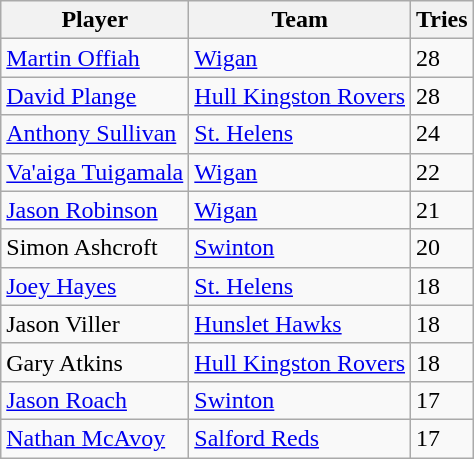<table class="wikitable" style="text-align:left;">
<tr>
<th>Player</th>
<th>Team</th>
<th>Tries</th>
</tr>
<tr>
<td><a href='#'>Martin Offiah</a></td>
<td><a href='#'>Wigan</a></td>
<td>28</td>
</tr>
<tr>
<td><a href='#'>David Plange</a></td>
<td><a href='#'>Hull Kingston Rovers</a></td>
<td>28</td>
</tr>
<tr>
<td><a href='#'>Anthony Sullivan</a></td>
<td><a href='#'>St. Helens</a></td>
<td>24</td>
</tr>
<tr>
<td><a href='#'>Va'aiga Tuigamala</a></td>
<td><a href='#'>Wigan</a></td>
<td>22</td>
</tr>
<tr>
<td><a href='#'>Jason Robinson</a></td>
<td><a href='#'>Wigan</a></td>
<td>21</td>
</tr>
<tr>
<td>Simon Ashcroft</td>
<td><a href='#'>Swinton</a></td>
<td>20</td>
</tr>
<tr>
<td><a href='#'>Joey Hayes</a></td>
<td><a href='#'>St. Helens</a></td>
<td>18</td>
</tr>
<tr>
<td>Jason Viller</td>
<td><a href='#'>Hunslet Hawks</a></td>
<td>18</td>
</tr>
<tr>
<td>Gary Atkins</td>
<td><a href='#'>Hull Kingston Rovers</a></td>
<td>18</td>
</tr>
<tr>
<td><a href='#'>Jason Roach</a></td>
<td><a href='#'>Swinton</a></td>
<td>17</td>
</tr>
<tr>
<td><a href='#'>Nathan McAvoy</a></td>
<td><a href='#'>Salford Reds</a></td>
<td>17</td>
</tr>
</table>
